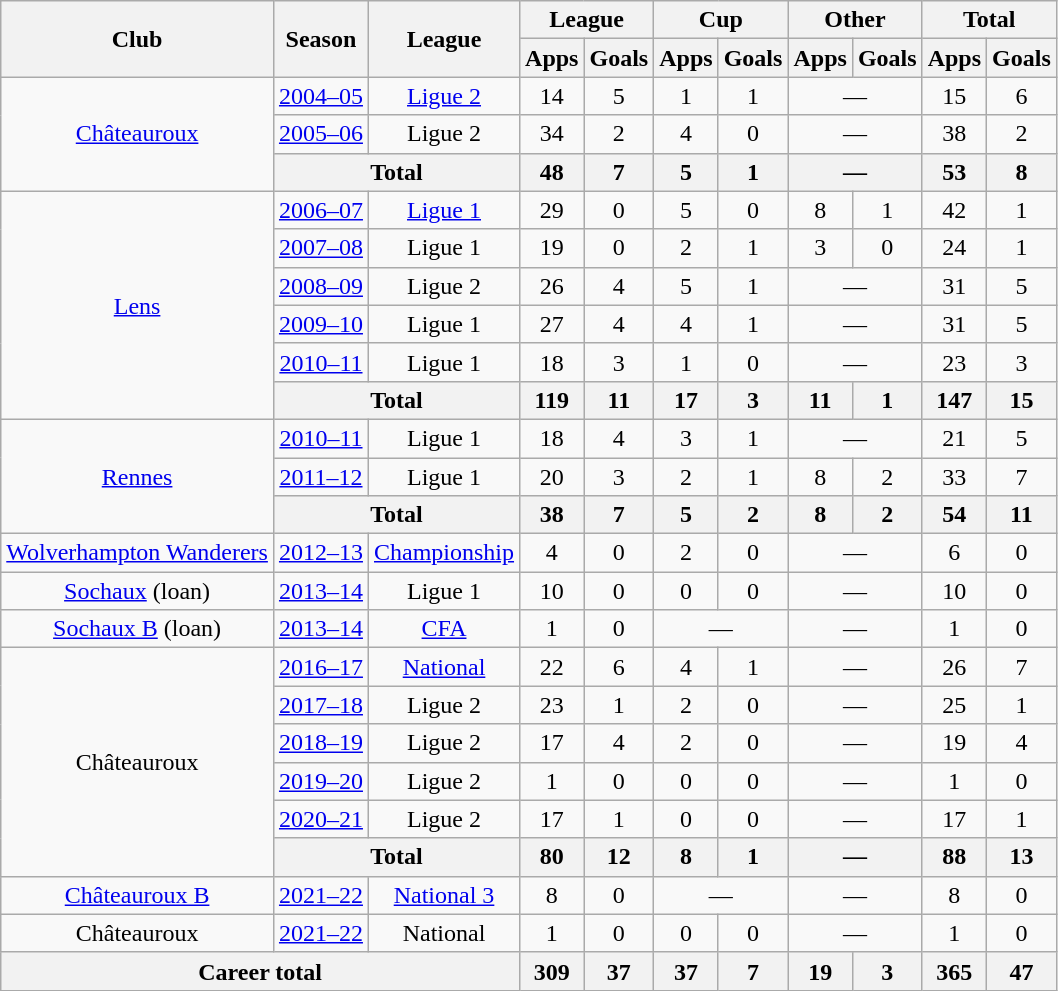<table class="wikitable" style="text-align:center">
<tr>
<th rowspan="2">Club</th>
<th rowspan="2">Season</th>
<th rowspan="2">League</th>
<th colspan="2">League</th>
<th colspan="2">Cup</th>
<th colspan="2">Other</th>
<th colspan="2">Total</th>
</tr>
<tr>
<th>Apps</th>
<th>Goals</th>
<th>Apps</th>
<th>Goals</th>
<th>Apps</th>
<th>Goals</th>
<th>Apps</th>
<th>Goals</th>
</tr>
<tr>
<td rowspan="3"><a href='#'>Châteauroux</a></td>
<td><a href='#'>2004–05</a></td>
<td><a href='#'>Ligue 2</a></td>
<td>14</td>
<td>5</td>
<td>1</td>
<td>1</td>
<td colspan="2">—</td>
<td>15</td>
<td>6</td>
</tr>
<tr>
<td><a href='#'>2005–06</a></td>
<td>Ligue 2</td>
<td>34</td>
<td>2</td>
<td>4</td>
<td>0</td>
<td colspan="2">—</td>
<td>38</td>
<td>2</td>
</tr>
<tr>
<th colspan="2">Total</th>
<th>48</th>
<th>7</th>
<th>5</th>
<th>1</th>
<th colspan="2">—</th>
<th>53</th>
<th>8</th>
</tr>
<tr>
<td rowspan="6"><a href='#'>Lens</a></td>
<td><a href='#'>2006–07</a></td>
<td><a href='#'>Ligue 1</a></td>
<td>29</td>
<td>0</td>
<td>5</td>
<td>0</td>
<td>8</td>
<td>1</td>
<td>42</td>
<td>1</td>
</tr>
<tr>
<td><a href='#'>2007–08</a></td>
<td>Ligue 1</td>
<td>19</td>
<td>0</td>
<td>2</td>
<td>1</td>
<td>3</td>
<td>0</td>
<td>24</td>
<td>1</td>
</tr>
<tr>
<td><a href='#'>2008–09</a></td>
<td>Ligue 2</td>
<td>26</td>
<td>4</td>
<td>5</td>
<td>1</td>
<td colspan="2">—</td>
<td>31</td>
<td>5</td>
</tr>
<tr>
<td><a href='#'>2009–10</a></td>
<td>Ligue 1</td>
<td>27</td>
<td>4</td>
<td>4</td>
<td>1</td>
<td colspan="2">—</td>
<td>31</td>
<td>5</td>
</tr>
<tr>
<td><a href='#'>2010–11</a></td>
<td>Ligue 1</td>
<td>18</td>
<td>3</td>
<td>1</td>
<td>0</td>
<td colspan="2">—</td>
<td>23</td>
<td>3</td>
</tr>
<tr>
<th colspan="2">Total</th>
<th>119</th>
<th>11</th>
<th>17</th>
<th>3</th>
<th>11</th>
<th>1</th>
<th>147</th>
<th>15</th>
</tr>
<tr>
<td rowspan="3"><a href='#'>Rennes</a></td>
<td><a href='#'>2010–11</a></td>
<td>Ligue 1</td>
<td>18</td>
<td>4</td>
<td>3</td>
<td>1</td>
<td colspan="2">—</td>
<td>21</td>
<td>5</td>
</tr>
<tr>
<td><a href='#'>2011–12</a></td>
<td>Ligue 1</td>
<td>20</td>
<td>3</td>
<td>2</td>
<td>1</td>
<td>8</td>
<td>2</td>
<td>33</td>
<td>7</td>
</tr>
<tr>
<th colspan="2">Total</th>
<th>38</th>
<th>7</th>
<th>5</th>
<th>2</th>
<th>8</th>
<th>2</th>
<th>54</th>
<th>11</th>
</tr>
<tr>
<td><a href='#'>Wolverhampton Wanderers</a></td>
<td><a href='#'>2012–13</a></td>
<td><a href='#'>Championship</a></td>
<td>4</td>
<td>0</td>
<td>2</td>
<td>0</td>
<td colspan="2">—</td>
<td>6</td>
<td>0</td>
</tr>
<tr>
<td><a href='#'>Sochaux</a> (loan)</td>
<td><a href='#'>2013–14</a></td>
<td>Ligue 1</td>
<td>10</td>
<td>0</td>
<td>0</td>
<td>0</td>
<td colspan="2">—</td>
<td>10</td>
<td>0</td>
</tr>
<tr>
<td><a href='#'>Sochaux B</a> (loan)</td>
<td><a href='#'>2013–14</a></td>
<td><a href='#'>CFA</a></td>
<td>1</td>
<td>0</td>
<td colspan="2">—</td>
<td colspan="2">—</td>
<td>1</td>
<td>0</td>
</tr>
<tr>
<td rowspan="6">Châteauroux</td>
<td><a href='#'>2016–17</a></td>
<td><a href='#'>National</a></td>
<td>22</td>
<td>6</td>
<td>4</td>
<td>1</td>
<td colspan="2">—</td>
<td>26</td>
<td>7</td>
</tr>
<tr>
<td><a href='#'>2017–18</a></td>
<td>Ligue 2</td>
<td>23</td>
<td>1</td>
<td>2</td>
<td>0</td>
<td colspan="2">—</td>
<td>25</td>
<td>1</td>
</tr>
<tr>
<td><a href='#'>2018–19</a></td>
<td>Ligue 2</td>
<td>17</td>
<td>4</td>
<td>2</td>
<td>0</td>
<td colspan="2">—</td>
<td>19</td>
<td>4</td>
</tr>
<tr>
<td><a href='#'>2019–20</a></td>
<td>Ligue 2</td>
<td>1</td>
<td>0</td>
<td>0</td>
<td>0</td>
<td colspan="2">—</td>
<td>1</td>
<td>0</td>
</tr>
<tr>
<td><a href='#'>2020–21</a></td>
<td>Ligue 2</td>
<td>17</td>
<td>1</td>
<td>0</td>
<td>0</td>
<td colspan="2">—</td>
<td>17</td>
<td>1</td>
</tr>
<tr>
<th colspan="2">Total</th>
<th>80</th>
<th>12</th>
<th>8</th>
<th>1</th>
<th colspan="2">—</th>
<th>88</th>
<th>13</th>
</tr>
<tr>
<td><a href='#'>Châteauroux B</a></td>
<td><a href='#'>2021–22</a></td>
<td><a href='#'>National 3</a></td>
<td>8</td>
<td>0</td>
<td colspan="2">—</td>
<td colspan="2">—</td>
<td>8</td>
<td>0</td>
</tr>
<tr>
<td>Châteauroux</td>
<td><a href='#'>2021–22</a></td>
<td>National</td>
<td>1</td>
<td>0</td>
<td>0</td>
<td>0</td>
<td colspan="2">—</td>
<td>1</td>
<td>0</td>
</tr>
<tr>
<th colspan="3">Career total</th>
<th>309</th>
<th>37</th>
<th>37</th>
<th>7</th>
<th>19</th>
<th>3</th>
<th>365</th>
<th>47</th>
</tr>
</table>
